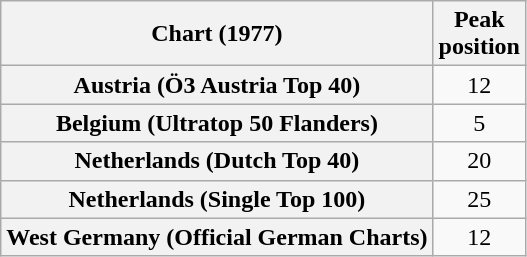<table class="wikitable sortable plainrowheaders" style="text-align:center">
<tr>
<th scope="col">Chart (1977)</th>
<th scope="col">Peak<br>position</th>
</tr>
<tr>
<th scope="row">Austria (Ö3 Austria Top 40)</th>
<td>12</td>
</tr>
<tr>
<th scope="row">Belgium (Ultratop 50 Flanders)</th>
<td>5</td>
</tr>
<tr>
<th scope="row">Netherlands (Dutch Top 40)</th>
<td>20</td>
</tr>
<tr>
<th scope="row">Netherlands (Single Top 100)</th>
<td>25</td>
</tr>
<tr>
<th scope="row">West Germany (Official German Charts)</th>
<td>12</td>
</tr>
</table>
